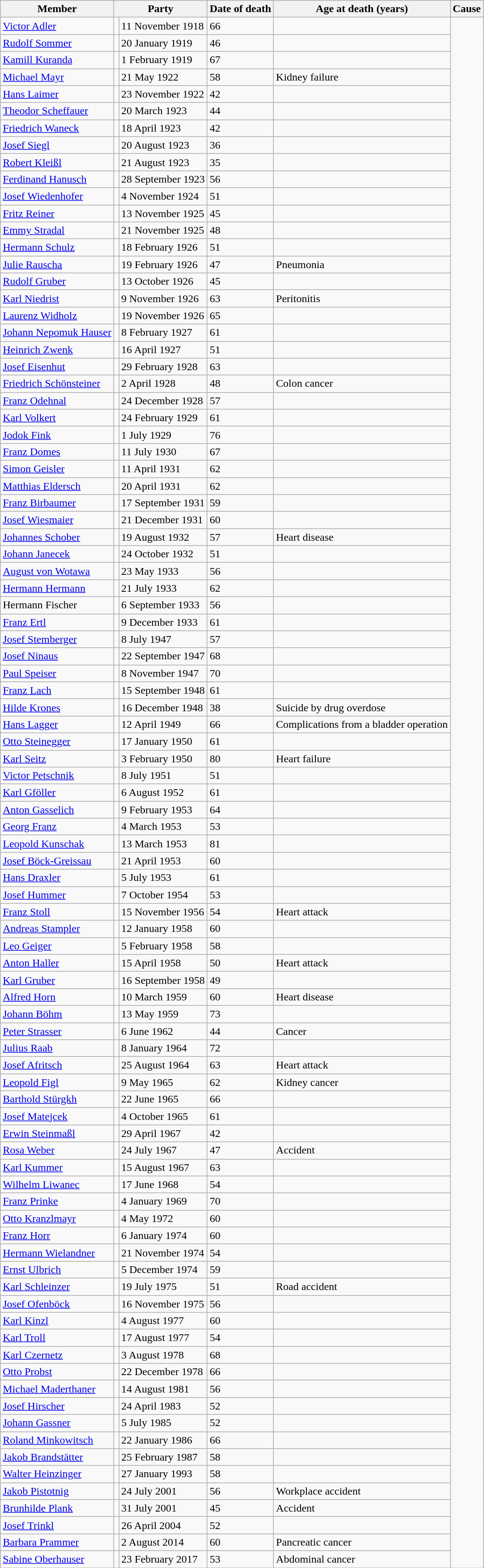<table class="wikitable sortable">
<tr>
<th>Member</th>
<th colspan=2>Party</th>
<th>Date of death</th>
<th>Age at death (years)</th>
<th>Cause</th>
</tr>
<tr>
<td><a href='#'>Victor Adler</a></td>
<td></td>
<td nowrap>11 November 1918</td>
<td nowrap>66</td>
<td></td>
</tr>
<tr>
<td><a href='#'>Rudolf Sommer</a></td>
<td></td>
<td nowrap>20 January 1919</td>
<td nowrap>46</td>
<td></td>
</tr>
<tr>
<td><a href='#'>Kamill Kuranda</a></td>
<td></td>
<td nowrap>1 February 1919</td>
<td nowrap>67</td>
<td></td>
</tr>
<tr>
<td><a href='#'>Michael Mayr</a></td>
<td></td>
<td nowrap>21 May 1922</td>
<td nowrap>58</td>
<td>Kidney failure</td>
</tr>
<tr>
<td><a href='#'>Hans Laimer</a></td>
<td></td>
<td nowrap>23 November 1922</td>
<td nowrap>42</td>
<td></td>
</tr>
<tr>
<td><a href='#'>Theodor Scheffauer</a></td>
<td></td>
<td nowrap>20 March 1923</td>
<td nowrap>44</td>
<td></td>
</tr>
<tr>
<td><a href='#'>Friedrich Waneck</a></td>
<td></td>
<td nowrap>18 April 1923</td>
<td nowrap>42</td>
<td></td>
</tr>
<tr>
<td><a href='#'>Josef Siegl</a></td>
<td></td>
<td nowrap>20 August 1923</td>
<td nowrap>36</td>
<td></td>
</tr>
<tr>
<td><a href='#'>Robert Kleißl</a></td>
<td></td>
<td nowrap>21 August 1923</td>
<td nowrap>35</td>
<td></td>
</tr>
<tr>
<td><a href='#'>Ferdinand Hanusch</a></td>
<td></td>
<td nowrap>28 September 1923</td>
<td nowrap>56</td>
<td></td>
</tr>
<tr>
<td><a href='#'>Josef Wiedenhofer</a></td>
<td></td>
<td nowrap>4 November 1924</td>
<td nowrap>51</td>
<td></td>
</tr>
<tr>
<td><a href='#'>Fritz Reiner</a></td>
<td></td>
<td nowrap>13 November 1925</td>
<td nowrap>45</td>
<td></td>
</tr>
<tr>
<td><a href='#'>Emmy Stradal</a></td>
<td></td>
<td nowrap>21 November 1925</td>
<td nowrap>48</td>
<td></td>
</tr>
<tr>
<td><a href='#'>Hermann Schulz</a></td>
<td></td>
<td nowrap>18 February 1926</td>
<td nowrap>51</td>
<td></td>
</tr>
<tr>
<td><a href='#'>Julie Rauscha</a></td>
<td></td>
<td nowrap>19 February 1926</td>
<td nowrap>47</td>
<td>Pneumonia</td>
</tr>
<tr>
<td><a href='#'>Rudolf Gruber</a></td>
<td></td>
<td nowrap>13 October 1926</td>
<td nowrap>45</td>
<td></td>
</tr>
<tr>
<td><a href='#'>Karl Niedrist</a></td>
<td></td>
<td nowrap>9 November 1926</td>
<td nowrap>63</td>
<td>Peritonitis</td>
</tr>
<tr>
<td><a href='#'>Laurenz Widholz</a></td>
<td></td>
<td nowrap>19 November 1926</td>
<td nowrap>65</td>
<td></td>
</tr>
<tr>
<td><a href='#'>Johann Nepomuk Hauser</a></td>
<td></td>
<td nowrap>8 February 1927</td>
<td nowrap>61</td>
<td></td>
</tr>
<tr>
<td><a href='#'>Heinrich Zwenk</a></td>
<td></td>
<td nowrap>16 April 1927</td>
<td nowrap>51</td>
<td></td>
</tr>
<tr>
<td><a href='#'>Josef Eisenhut</a></td>
<td></td>
<td nowrap>29 February 1928</td>
<td nowrap>63</td>
<td></td>
</tr>
<tr>
<td><a href='#'>Friedrich Schönsteiner</a></td>
<td></td>
<td nowrap>2 April 1928</td>
<td nowrap>48</td>
<td>Colon cancer</td>
</tr>
<tr>
<td><a href='#'>Franz Odehnal</a></td>
<td></td>
<td nowrap>24 December 1928</td>
<td nowrap>57</td>
<td></td>
</tr>
<tr>
<td><a href='#'>Karl Volkert</a></td>
<td></td>
<td nowrap>24 February 1929</td>
<td nowrap>61</td>
<td></td>
</tr>
<tr>
<td><a href='#'>Jodok Fink</a></td>
<td></td>
<td nowrap>1 July 1929</td>
<td nowrap>76</td>
<td></td>
</tr>
<tr>
<td><a href='#'>Franz Domes</a></td>
<td></td>
<td nowrap>11 July 1930</td>
<td nowrap>67</td>
<td></td>
</tr>
<tr>
<td><a href='#'>Simon Geisler</a></td>
<td></td>
<td nowrap>11 April 1931</td>
<td nowrap>62</td>
<td></td>
</tr>
<tr>
<td><a href='#'>Matthias Eldersch</a></td>
<td></td>
<td nowrap>20 April 1931</td>
<td nowrap>62</td>
<td></td>
</tr>
<tr>
<td><a href='#'>Franz Birbaumer</a></td>
<td></td>
<td nowrap>17 September 1931</td>
<td nowrap>59</td>
<td></td>
</tr>
<tr>
<td><a href='#'>Josef Wiesmaier</a></td>
<td></td>
<td nowrap>21 December 1931</td>
<td nowrap>60</td>
<td></td>
</tr>
<tr>
<td><a href='#'>Johannes Schober</a></td>
<td></td>
<td nowrap>19 August 1932</td>
<td nowrap>57</td>
<td>Heart disease</td>
</tr>
<tr>
<td><a href='#'>Johann Janecek</a></td>
<td></td>
<td nowrap>24 October 1932</td>
<td nowrap>51</td>
<td></td>
</tr>
<tr>
<td><a href='#'>August von Wotawa</a></td>
<td></td>
<td nowrap>23 May 1933</td>
<td nowrap>56</td>
<td></td>
</tr>
<tr>
<td><a href='#'>Hermann Hermann</a></td>
<td></td>
<td nowrap>21 July 1933</td>
<td nowrap>62</td>
<td></td>
</tr>
<tr>
<td>Hermann Fischer</td>
<td></td>
<td nowrap>6 September 1933</td>
<td nowrap>56</td>
<td></td>
</tr>
<tr>
<td><a href='#'>Franz Ertl</a></td>
<td></td>
<td nowrap>9 December 1933</td>
<td nowrap>61</td>
<td></td>
</tr>
<tr>
<td><a href='#'>Josef Stemberger</a></td>
<td></td>
<td nowrap>8 July 1947</td>
<td nowrap>57</td>
<td></td>
</tr>
<tr>
<td><a href='#'>Josef Ninaus</a></td>
<td></td>
<td nowrap>22 September 1947</td>
<td nowrap>68</td>
<td></td>
</tr>
<tr>
<td><a href='#'>Paul Speiser</a></td>
<td></td>
<td nowrap>8 November 1947</td>
<td nowrap>70</td>
<td></td>
</tr>
<tr>
<td><a href='#'>Franz Lach</a></td>
<td></td>
<td nowrap>15 September 1948</td>
<td nowrap>61</td>
<td></td>
</tr>
<tr>
<td><a href='#'>Hilde Krones</a></td>
<td></td>
<td nowrap>16 December 1948</td>
<td nowrap>38</td>
<td>Suicide by drug overdose</td>
</tr>
<tr>
<td><a href='#'>Hans Lagger</a></td>
<td></td>
<td nowrap>12 April 1949</td>
<td nowrap>66</td>
<td>Complications from a bladder operation</td>
</tr>
<tr>
<td><a href='#'>Otto Steinegger</a></td>
<td></td>
<td nowrap>17 January 1950</td>
<td nowrap>61</td>
<td></td>
</tr>
<tr>
<td><a href='#'>Karl Seitz</a></td>
<td></td>
<td nowrap>3 February 1950</td>
<td nowrap>80</td>
<td>Heart failure</td>
</tr>
<tr>
<td><a href='#'>Victor Petschnik</a></td>
<td></td>
<td nowrap>8 July 1951</td>
<td nowrap>51</td>
<td></td>
</tr>
<tr>
<td><a href='#'>Karl Gföller</a></td>
<td></td>
<td nowrap>6 August 1952</td>
<td nowrap>61</td>
<td></td>
</tr>
<tr>
<td><a href='#'>Anton Gasselich</a></td>
<td></td>
<td nowrap>9 February 1953</td>
<td nowrap>64</td>
<td></td>
</tr>
<tr>
<td><a href='#'>Georg Franz</a></td>
<td></td>
<td nowrap>4 March 1953</td>
<td nowrap>53</td>
<td></td>
</tr>
<tr>
<td><a href='#'>Leopold Kunschak</a></td>
<td></td>
<td nowrap>13 March 1953</td>
<td nowrap>81</td>
<td></td>
</tr>
<tr>
<td><a href='#'>Josef Böck-Greissau</a></td>
<td></td>
<td nowrap>21 April 1953</td>
<td nowrap>60</td>
<td></td>
</tr>
<tr>
<td><a href='#'>Hans Draxler</a></td>
<td></td>
<td nowrap>5 July 1953</td>
<td nowrap>61</td>
<td></td>
</tr>
<tr>
<td><a href='#'>Josef Hummer</a></td>
<td></td>
<td nowrap>7 October 1954</td>
<td nowrap>53</td>
<td></td>
</tr>
<tr>
<td><a href='#'>Franz Stoll</a></td>
<td></td>
<td nowrap>15 November 1956</td>
<td nowrap>54</td>
<td>Heart attack</td>
</tr>
<tr>
<td><a href='#'>Andreas Stampler</a></td>
<td></td>
<td nowrap>12 January 1958</td>
<td nowrap>60</td>
<td></td>
</tr>
<tr>
<td><a href='#'>Leo Geiger</a></td>
<td></td>
<td nowrap>5 February 1958</td>
<td nowrap>58</td>
<td></td>
</tr>
<tr>
<td><a href='#'>Anton Haller</a></td>
<td></td>
<td nowrap>15 April 1958</td>
<td nowrap>50</td>
<td>Heart attack</td>
</tr>
<tr>
<td><a href='#'>Karl Gruber</a></td>
<td></td>
<td nowrap>16 September 1958</td>
<td nowrap>49</td>
<td></td>
</tr>
<tr>
<td><a href='#'>Alfred Horn</a></td>
<td></td>
<td nowrap>10 March 1959</td>
<td nowrap>60</td>
<td>Heart disease</td>
</tr>
<tr>
<td><a href='#'>Johann Böhm</a></td>
<td></td>
<td nowrap>13 May 1959</td>
<td nowrap>73</td>
<td></td>
</tr>
<tr>
<td><a href='#'>Peter Strasser</a></td>
<td></td>
<td nowrap>6 June 1962</td>
<td nowrap>44</td>
<td>Cancer</td>
</tr>
<tr>
<td><a href='#'>Julius Raab</a></td>
<td></td>
<td nowrap>8 January 1964</td>
<td nowrap>72</td>
<td></td>
</tr>
<tr>
<td><a href='#'>Josef Afritsch</a></td>
<td></td>
<td nowrap>25 August 1964</td>
<td nowrap>63</td>
<td>Heart attack</td>
</tr>
<tr>
<td><a href='#'>Leopold Figl</a></td>
<td></td>
<td nowrap>9 May 1965</td>
<td nowrap>62</td>
<td>Kidney cancer</td>
</tr>
<tr>
<td><a href='#'>Barthold Stürgkh</a></td>
<td></td>
<td nowrap>22 June 1965</td>
<td nowrap>66</td>
<td></td>
</tr>
<tr>
<td><a href='#'>Josef Matejcek</a></td>
<td></td>
<td nowrap>4 October 1965</td>
<td nowrap>61</td>
<td></td>
</tr>
<tr>
<td><a href='#'>Erwin Steinmaßl</a></td>
<td></td>
<td nowrap>29 April 1967</td>
<td nowrap>42</td>
<td></td>
</tr>
<tr>
<td><a href='#'>Rosa Weber</a></td>
<td></td>
<td nowrap>24 July 1967</td>
<td nowrap>47</td>
<td>Accident</td>
</tr>
<tr>
<td><a href='#'>Karl Kummer</a></td>
<td></td>
<td nowrap>15 August 1967</td>
<td nowrap>63</td>
<td></td>
</tr>
<tr>
<td><a href='#'>Wilhelm Liwanec</a></td>
<td></td>
<td nowrap>17 June 1968</td>
<td nowrap>54</td>
<td></td>
</tr>
<tr>
<td><a href='#'>Franz Prinke</a></td>
<td></td>
<td nowrap>4 January 1969</td>
<td nowrap>70</td>
<td></td>
</tr>
<tr>
<td><a href='#'>Otto Kranzlmayr</a></td>
<td></td>
<td nowrap>4 May 1972</td>
<td nowrap>60</td>
<td></td>
</tr>
<tr>
<td><a href='#'>Franz Horr</a></td>
<td></td>
<td nowrap>6 January 1974</td>
<td nowrap>60</td>
<td></td>
</tr>
<tr>
<td><a href='#'>Hermann Wielandner</a></td>
<td></td>
<td nowrap>21 November 1974</td>
<td nowrap>54</td>
<td></td>
</tr>
<tr>
<td><a href='#'>Ernst Ulbrich</a></td>
<td></td>
<td nowrap>5 December 1974</td>
<td nowrap>59</td>
<td></td>
</tr>
<tr>
<td><a href='#'>Karl Schleinzer</a></td>
<td></td>
<td nowrap>19 July 1975</td>
<td nowrap>51</td>
<td>Road accident</td>
</tr>
<tr>
<td><a href='#'>Josef Ofenböck</a></td>
<td></td>
<td nowrap>16 November 1975</td>
<td nowrap>56</td>
<td></td>
</tr>
<tr>
<td><a href='#'>Karl Kinzl</a></td>
<td></td>
<td nowrap>4 August 1977</td>
<td nowrap>60</td>
<td></td>
</tr>
<tr>
<td><a href='#'>Karl Troll</a></td>
<td></td>
<td nowrap>17 August 1977</td>
<td nowrap>54</td>
<td></td>
</tr>
<tr>
<td><a href='#'>Karl Czernetz</a></td>
<td></td>
<td nowrap>3 August 1978</td>
<td nowrap>68</td>
<td></td>
</tr>
<tr>
<td><a href='#'>Otto Probst</a></td>
<td></td>
<td nowrap>22 December 1978</td>
<td nowrap>66</td>
<td></td>
</tr>
<tr>
<td><a href='#'>Michael Maderthaner</a></td>
<td></td>
<td nowrap>14 August 1981</td>
<td nowrap>56</td>
<td></td>
</tr>
<tr>
<td><a href='#'>Josef Hirscher</a></td>
<td></td>
<td nowrap>24 April 1983</td>
<td nowrap>52</td>
<td></td>
</tr>
<tr>
<td><a href='#'>Johann Gassner</a></td>
<td></td>
<td nowrap>5 July 1985</td>
<td nowrap>52</td>
<td></td>
</tr>
<tr>
<td><a href='#'>Roland Minkowitsch</a></td>
<td></td>
<td nowrap>22 January 1986</td>
<td nowrap>66</td>
<td></td>
</tr>
<tr>
<td><a href='#'>Jakob Brandstätter</a></td>
<td></td>
<td nowrap>25 February 1987</td>
<td nowrap>58</td>
<td></td>
</tr>
<tr>
<td><a href='#'>Walter Heinzinger</a></td>
<td></td>
<td nowrap>27 January 1993</td>
<td nowrap>58</td>
<td></td>
</tr>
<tr>
<td><a href='#'>Jakob Pistotnig</a></td>
<td></td>
<td nowrap>24 July 2001</td>
<td nowrap>56</td>
<td>Workplace accident</td>
</tr>
<tr>
<td><a href='#'>Brunhilde Plank</a></td>
<td></td>
<td nowrap>31 July 2001</td>
<td nowrap>45</td>
<td>Accident</td>
</tr>
<tr>
<td><a href='#'>Josef Trinkl</a></td>
<td></td>
<td nowrap>26 April 2004</td>
<td nowrap>52</td>
<td></td>
</tr>
<tr>
<td><a href='#'>Barbara Prammer</a></td>
<td></td>
<td nowrap>2 August 2014</td>
<td nowrap>60</td>
<td>Pancreatic cancer</td>
</tr>
<tr>
<td><a href='#'>Sabine Oberhauser</a></td>
<td></td>
<td nowrap>23 February 2017</td>
<td nowrap>53</td>
<td>Abdominal cancer</td>
</tr>
<tr>
</tr>
</table>
